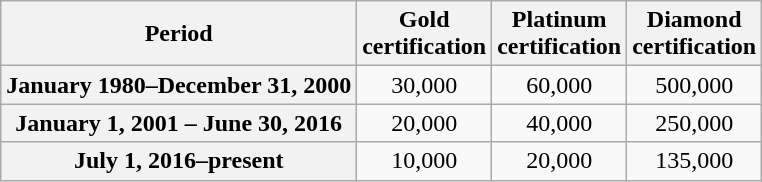<table class="wikitable plainrowheaders" style="text-align:center;">
<tr>
<th>Period</th>
<th>Gold<br>certification</th>
<th>Platinum<br>certification</th>
<th>Diamond<br>certification</th>
</tr>
<tr>
<th scope="row">January 1980–December 31, 2000</th>
<td>30,000</td>
<td>60,000</td>
<td>500,000</td>
</tr>
<tr>
<th scope="row">January 1, 2001 – June 30, 2016</th>
<td>20,000</td>
<td>40,000</td>
<td>250,000</td>
</tr>
<tr>
<th scope="row">July 1, 2016–present</th>
<td>10,000</td>
<td>20,000</td>
<td>135,000</td>
</tr>
</table>
